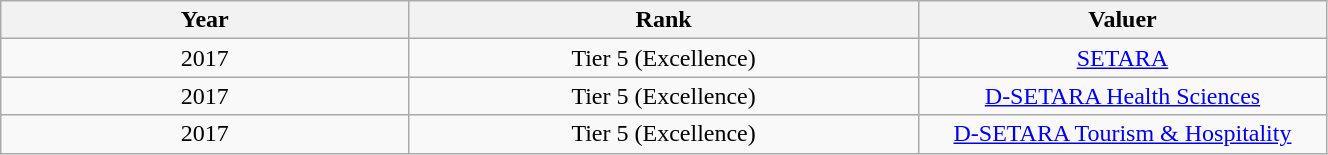<table class="wikitable sortable mw-collapsible mw-collapsed" width="70%">
<tr>
<th width="12%">Year</th>
<th width="15%">Rank</th>
<th width="12%">Valuer</th>
</tr>
<tr>
<td align="center">2017</td>
<td align="center">Tier 5 (Excellence)</td>
<td align="center"><a href='#'>SETARA</a></td>
</tr>
<tr>
<td align="center">2017</td>
<td align="center">Tier 5 (Excellence)</td>
<td align="center"><a href='#'>D-SETARA Health Sciences</a></td>
</tr>
<tr>
<td align="center">2017</td>
<td align="center">Tier 5 (Excellence)</td>
<td align="center"><a href='#'>D-SETARA Tourism & Hospitality</a></td>
</tr>
</table>
